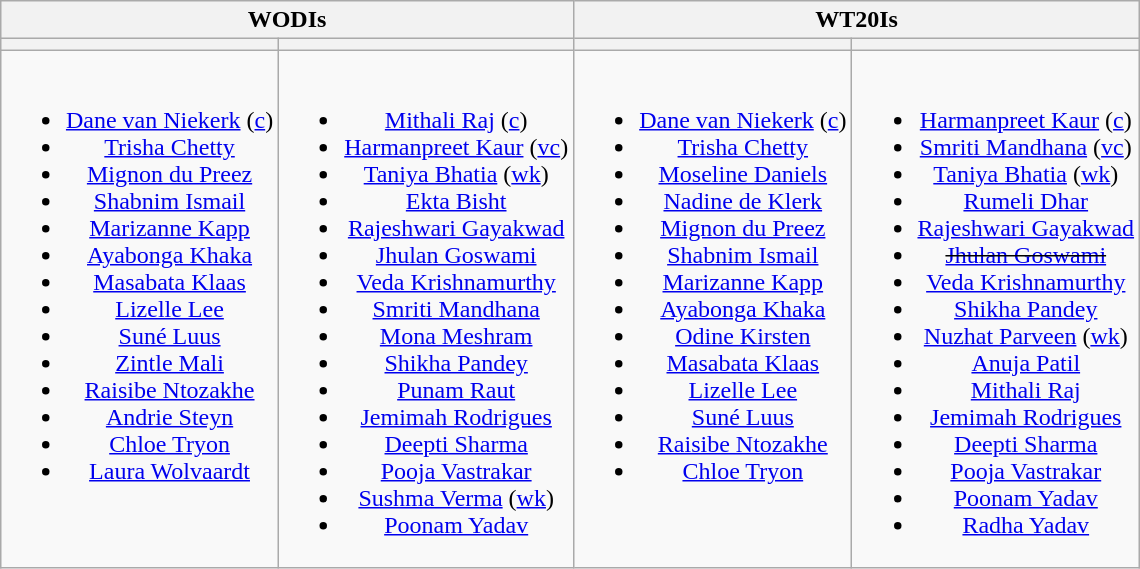<table class="wikitable" style="text-align:center; margin:auto">
<tr>
<th colspan=2>WODIs</th>
<th colspan=2>WT20Is</th>
</tr>
<tr>
<th></th>
<th></th>
<th></th>
<th></th>
</tr>
<tr style="vertical-align:top">
<td><br><ul><li><a href='#'>Dane van Niekerk</a> (<a href='#'>c</a>)</li><li><a href='#'>Trisha Chetty</a></li><li><a href='#'>Mignon du Preez</a></li><li><a href='#'>Shabnim Ismail</a></li><li><a href='#'>Marizanne Kapp</a></li><li><a href='#'>Ayabonga Khaka</a></li><li><a href='#'>Masabata Klaas</a></li><li><a href='#'>Lizelle Lee</a></li><li><a href='#'>Suné Luus</a></li><li><a href='#'>Zintle Mali</a></li><li><a href='#'>Raisibe Ntozakhe</a></li><li><a href='#'>Andrie Steyn</a></li><li><a href='#'>Chloe Tryon</a></li><li><a href='#'>Laura Wolvaardt</a></li></ul></td>
<td><br><ul><li><a href='#'>Mithali Raj</a> (<a href='#'>c</a>)</li><li><a href='#'>Harmanpreet Kaur</a> (<a href='#'>vc</a>)</li><li><a href='#'>Taniya Bhatia</a> (<a href='#'>wk</a>)</li><li><a href='#'>Ekta Bisht</a></li><li><a href='#'>Rajeshwari Gayakwad</a></li><li><a href='#'>Jhulan Goswami</a></li><li><a href='#'>Veda Krishnamurthy</a></li><li><a href='#'>Smriti Mandhana</a></li><li><a href='#'>Mona Meshram</a></li><li><a href='#'>Shikha Pandey</a></li><li><a href='#'>Punam Raut</a></li><li><a href='#'>Jemimah Rodrigues</a></li><li><a href='#'>Deepti Sharma</a></li><li><a href='#'>Pooja Vastrakar</a></li><li><a href='#'>Sushma Verma</a> (<a href='#'>wk</a>)</li><li><a href='#'>Poonam Yadav</a></li></ul></td>
<td><br><ul><li><a href='#'>Dane van Niekerk</a> (<a href='#'>c</a>)</li><li><a href='#'>Trisha Chetty</a></li><li><a href='#'>Moseline Daniels</a></li><li><a href='#'>Nadine de Klerk</a></li><li><a href='#'>Mignon du Preez</a></li><li><a href='#'>Shabnim Ismail</a></li><li><a href='#'>Marizanne Kapp</a></li><li><a href='#'>Ayabonga Khaka</a></li><li><a href='#'>Odine Kirsten</a></li><li><a href='#'>Masabata Klaas</a></li><li><a href='#'>Lizelle Lee</a></li><li><a href='#'>Suné Luus</a></li><li><a href='#'>Raisibe Ntozakhe</a></li><li><a href='#'>Chloe Tryon</a></li></ul></td>
<td><br><ul><li><a href='#'>Harmanpreet Kaur</a> (<a href='#'>c</a>)</li><li><a href='#'>Smriti Mandhana</a> (<a href='#'>vc</a>)</li><li><a href='#'>Taniya Bhatia</a> (<a href='#'>wk</a>)</li><li><a href='#'>Rumeli Dhar</a></li><li><a href='#'>Rajeshwari Gayakwad</a></li><li><s><a href='#'>Jhulan Goswami</a></s></li><li><a href='#'>Veda Krishnamurthy</a></li><li><a href='#'>Shikha Pandey</a></li><li><a href='#'>Nuzhat Parveen</a> (<a href='#'>wk</a>)</li><li><a href='#'>Anuja Patil</a></li><li><a href='#'>Mithali Raj</a></li><li><a href='#'>Jemimah Rodrigues</a></li><li><a href='#'>Deepti Sharma</a></li><li><a href='#'>Pooja Vastrakar</a></li><li><a href='#'>Poonam Yadav</a></li><li><a href='#'>Radha Yadav</a></li></ul></td>
</tr>
</table>
